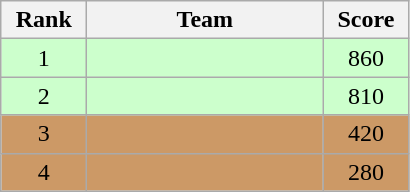<table class="wikitable" style="text-align: center;">
<tr>
<th width=50>Rank</th>
<th width=150>Team</th>
<th width=50>Score</th>
</tr>
<tr bgcolor=#ccffcc>
<td>1</td>
<td style="text-align:left;"></td>
<td>860</td>
</tr>
<tr bgcolor=#ccffcc>
<td>2</td>
<td style="text-align:left;"></td>
<td>810</td>
</tr>
<tr bgcolor=#cc9966>
<td>3</td>
<td style="text-align:left;"></td>
<td>420</td>
</tr>
<tr bgcolor=#cc9966>
<td>4</td>
<td style="text-align:left;"></td>
<td>280</td>
</tr>
</table>
